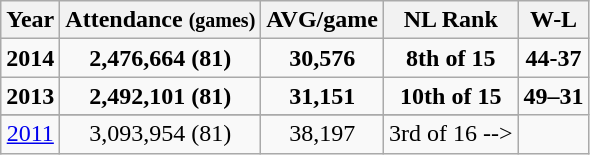<table class="wikitable" style="text-align:center;">
<tr>
<th>Year</th>
<th>Attendance <small>(games)</small></th>
<th>AVG/game</th>
<th>NL Rank</th>
<th>W-L</th>
</tr>
<tr>
<td><strong>2014</strong></td>
<td><strong>2,476,664 (81)</strong></td>
<td><strong>30,576</strong></td>
<td><strong>8th of 15</strong></td>
<td><strong>44-37</strong></td>
</tr>
<tr>
<td><strong>2013</strong></td>
<td><strong>2,492,101 (81)</strong></td>
<td><strong>31,151</strong></td>
<td><strong>10th of 15</strong></td>
<td><strong>49–31</strong></td>
</tr>
<tr |2012 || 3,262,109 (81) || 40,273 || 4th of 16 || 50–31>
</tr>
<tr>
<td><a href='#'>2011</a></td>
<td>3,093,954 (81)</td>
<td>38,197</td>
<td>3rd of 16 --></td>
</tr>
</table>
